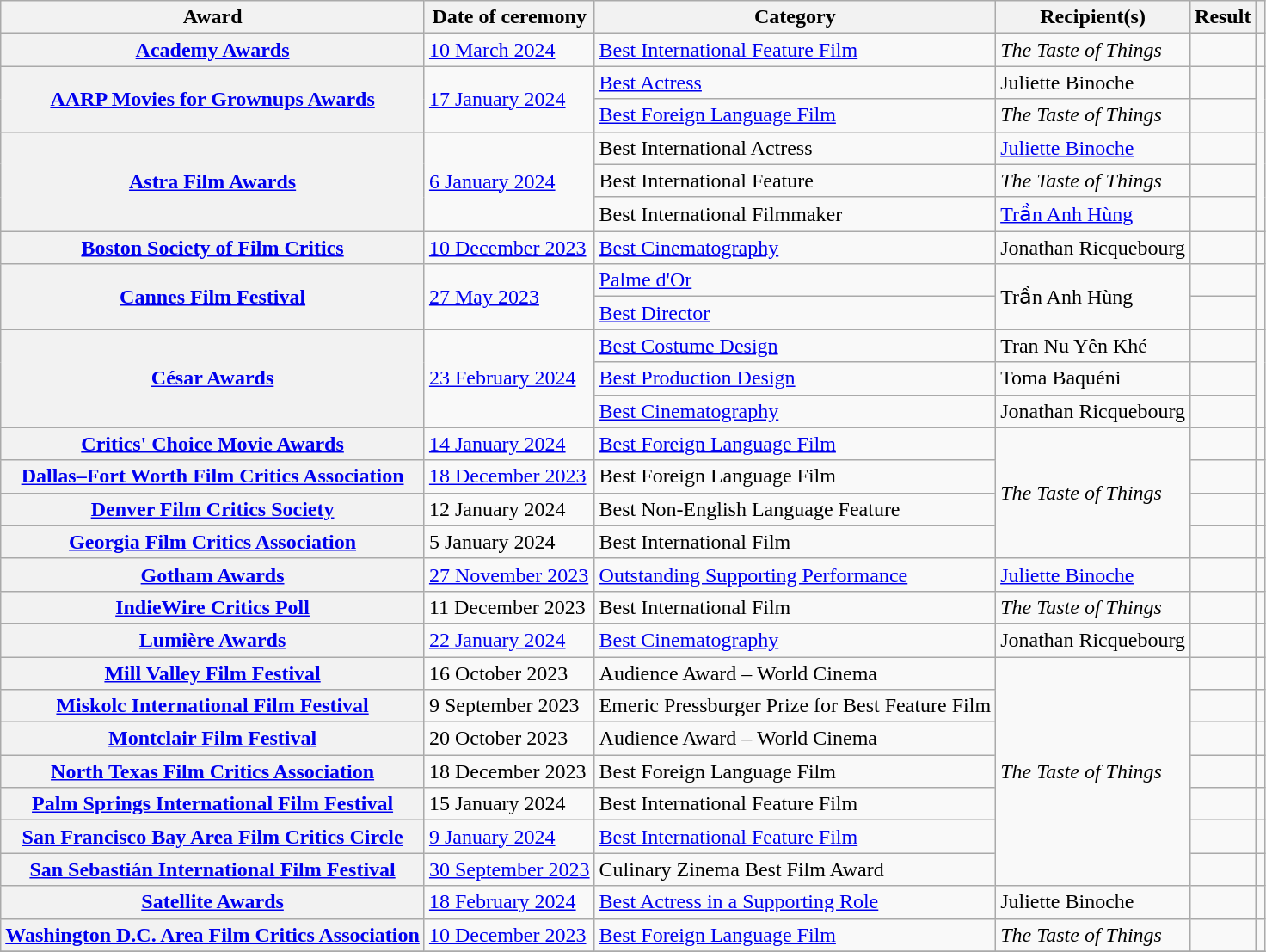<table class="wikitable sortable plainrowheaders">
<tr>
<th scope="col">Award</th>
<th scope="col">Date of ceremony</th>
<th scope="col">Category</th>
<th scope="col">Recipient(s)</th>
<th scope="col">Result</th>
<th scope="col" class="unsortable"></th>
</tr>
<tr>
<th scope="row"><a href='#'>Academy Awards</a></th>
<td><a href='#'>10 March 2024</a></td>
<td><a href='#'>Best International Feature Film</a></td>
<td><em>The Taste of Things</em></td>
<td></td>
<td align="center"></td>
</tr>
<tr>
<th rowspan="2" scope="row"><a href='#'>AARP Movies for Grownups Awards</a></th>
<td rowspan="2"><a href='#'>17 January 2024</a></td>
<td><a href='#'>Best Actress</a></td>
<td>Juliette Binoche</td>
<td></td>
<td rowspan="2" align="center"><br></td>
</tr>
<tr>
<td><a href='#'>Best Foreign Language Film</a></td>
<td><em>The Taste of Things</em></td>
<td></td>
</tr>
<tr>
<th rowspan="3" scope="row"><a href='#'>Astra Film Awards</a></th>
<td rowspan="3"><a href='#'>6 January 2024</a></td>
<td>Best International Actress</td>
<td><a href='#'>Juliette Binoche</a></td>
<td></td>
<td rowspan="3" align="center"></td>
</tr>
<tr>
<td>Best International Feature</td>
<td><em>The Taste of Things</em></td>
<td></td>
</tr>
<tr>
<td>Best International Filmmaker</td>
<td><a href='#'>Trần Anh Hùng</a></td>
<td></td>
</tr>
<tr>
<th scope="row"><a href='#'>Boston Society of Film Critics</a></th>
<td><a href='#'>10 December 2023</a></td>
<td><a href='#'>Best Cinematography</a></td>
<td>Jonathan Ricquebourg</td>
<td></td>
<td align="center"></td>
</tr>
<tr>
<th rowspan="2" scope="row"><a href='#'>Cannes Film Festival</a></th>
<td rowspan="2"><a href='#'>27 May 2023</a></td>
<td><a href='#'>Palme d'Or</a></td>
<td rowspan="2">Trần Anh Hùng</td>
<td></td>
<td rowspan="2" align="center"></td>
</tr>
<tr>
<td><a href='#'>Best Director</a></td>
<td></td>
</tr>
<tr>
<th rowspan="3" scope="row"><a href='#'>César Awards</a></th>
<td rowspan="3"><a href='#'>23 February 2024</a></td>
<td><a href='#'>Best Costume Design</a></td>
<td>Tran Nu Yên Khé</td>
<td></td>
<td rowspan="3" align="center"></td>
</tr>
<tr>
<td><a href='#'>Best Production Design</a></td>
<td>Toma Baquéni</td>
<td></td>
</tr>
<tr>
<td><a href='#'>Best Cinematography</a></td>
<td>Jonathan Ricquebourg</td>
<td></td>
</tr>
<tr>
<th scope="row"><a href='#'>Critics' Choice Movie Awards</a></th>
<td><a href='#'>14 January 2024</a></td>
<td><a href='#'>Best Foreign Language Film</a></td>
<td rowspan="4"><em>The Taste of Things</em></td>
<td></td>
<td align="center"></td>
</tr>
<tr>
<th scope="row"><a href='#'>Dallas–Fort Worth Film Critics Association</a></th>
<td><a href='#'>18 December 2023</a></td>
<td>Best Foreign Language Film</td>
<td></td>
<td align="center"></td>
</tr>
<tr>
<th scope="row"><a href='#'>Denver Film Critics Society</a></th>
<td>12 January 2024</td>
<td>Best Non-English Language Feature</td>
<td></td>
<td align="center"></td>
</tr>
<tr>
<th scope="row"><a href='#'>Georgia Film Critics Association</a></th>
<td>5 January 2024</td>
<td>Best International Film</td>
<td></td>
<td align="center"><br></td>
</tr>
<tr>
<th scope="row"><a href='#'>Gotham Awards</a></th>
<td><a href='#'>27 November 2023</a></td>
<td><a href='#'>Outstanding Supporting Performance</a></td>
<td><a href='#'>Juliette Binoche</a></td>
<td></td>
<td align="center"></td>
</tr>
<tr>
<th scope="row"><a href='#'>IndieWire Critics Poll</a></th>
<td>11 December 2023</td>
<td>Best International Film</td>
<td><em>The Taste of Things</em></td>
<td></td>
<td align="center"></td>
</tr>
<tr>
<th scope="row"><a href='#'>Lumière Awards</a></th>
<td><a href='#'>22 January 2024</a></td>
<td><a href='#'>Best Cinematography</a></td>
<td>Jonathan Ricquebourg</td>
<td></td>
<td align="center"></td>
</tr>
<tr>
<th scope="row"><a href='#'>Mill Valley Film Festival</a></th>
<td>16 October 2023</td>
<td>Audience Award – World Cinema</td>
<td rowspan="7"><em>The Taste of Things</em></td>
<td></td>
<td align="center"></td>
</tr>
<tr>
<th scope="row"><a href='#'>Miskolc International Film Festival</a></th>
<td>9 September 2023</td>
<td>Emeric Pressburger Prize for Best Feature Film</td>
<td></td>
<td align="center"></td>
</tr>
<tr>
<th scope="row"><a href='#'>Montclair Film Festival</a></th>
<td>20 October 2023</td>
<td>Audience Award – World Cinema</td>
<td></td>
<td align="center"></td>
</tr>
<tr>
<th scope="row"><a href='#'>North Texas Film Critics Association</a></th>
<td>18 December 2023</td>
<td>Best Foreign Language Film</td>
<td></td>
<td align="center"></td>
</tr>
<tr>
<th scope="row"><a href='#'>Palm Springs International Film Festival</a></th>
<td>15 January 2024</td>
<td>Best International Feature Film</td>
<td></td>
<td align="center"></td>
</tr>
<tr>
<th scope="row"><a href='#'>San Francisco Bay Area Film Critics Circle</a></th>
<td><a href='#'>9 January 2024</a></td>
<td><a href='#'>Best International Feature Film</a></td>
<td></td>
<td align="center"></td>
</tr>
<tr>
<th scope="row"><a href='#'>San Sebastián International Film Festival</a></th>
<td><a href='#'>30 September 2023</a></td>
<td>Culinary Zinema Best Film Award</td>
<td></td>
<td align="center"></td>
</tr>
<tr>
<th scope="row"><a href='#'>Satellite Awards</a></th>
<td><a href='#'>18 February 2024</a></td>
<td><a href='#'>Best Actress in a Supporting Role</a></td>
<td>Juliette Binoche</td>
<td></td>
<td align="center"></td>
</tr>
<tr>
<th scope="row"><a href='#'>Washington D.C. Area Film Critics Association</a></th>
<td><a href='#'>10 December 2023</a></td>
<td><a href='#'>Best Foreign Language Film</a></td>
<td><em>The Taste of Things</em></td>
<td></td>
<td align="center"></td>
</tr>
<tr>
</tr>
</table>
